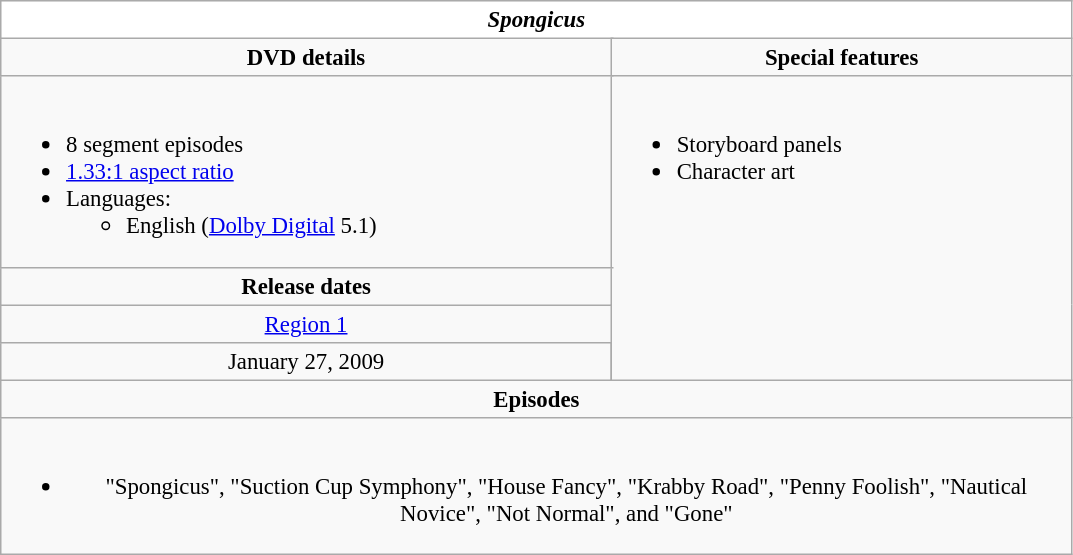<table class="wikitable" style="font-size: 95%;">
<tr style="background:#FFF; color:#000;">
<td colspan="4" align="center"><strong><em>Spongicus</em></strong></td>
</tr>
<tr valign="top">
<td style="text-align:center; width:400px;" colspan="3"><strong>DVD details</strong></td>
<td style="width:300px; text-align:center;"><strong>Special features</strong></td>
</tr>
<tr valign="top">
<td colspan="3" style="text-align:left; width:400px;"><br><ul><li>8 segment episodes</li><li><a href='#'>1.33:1 aspect ratio</a></li><li>Languages:<ul><li>English (<a href='#'>Dolby Digital</a> 5.1)</li></ul></li></ul></td>
<td rowspan="4" style="text-align:left; width:300px;"><br><ul><li>Storyboard panels</li><li>Character art</li></ul></td>
</tr>
<tr>
<td colspan="3" style="text-align:center;"><strong>Release dates</strong></td>
</tr>
<tr>
<td colspan="3" style="text-align:center;"><a href='#'>Region 1</a></td>
</tr>
<tr style="text-align:center;">
<td>January 27, 2009</td>
</tr>
<tr>
<td style="text-align:center; width:400px;" colspan="4"><strong>Episodes</strong></td>
</tr>
<tr>
<td style="text-align:center; width:400px;" colspan="4"><br><ul><li>"Spongicus", "Suction Cup Symphony", "House Fancy", "Krabby Road", "Penny Foolish", "Nautical Novice", "Not Normal", and "Gone"</li></ul></td>
</tr>
</table>
